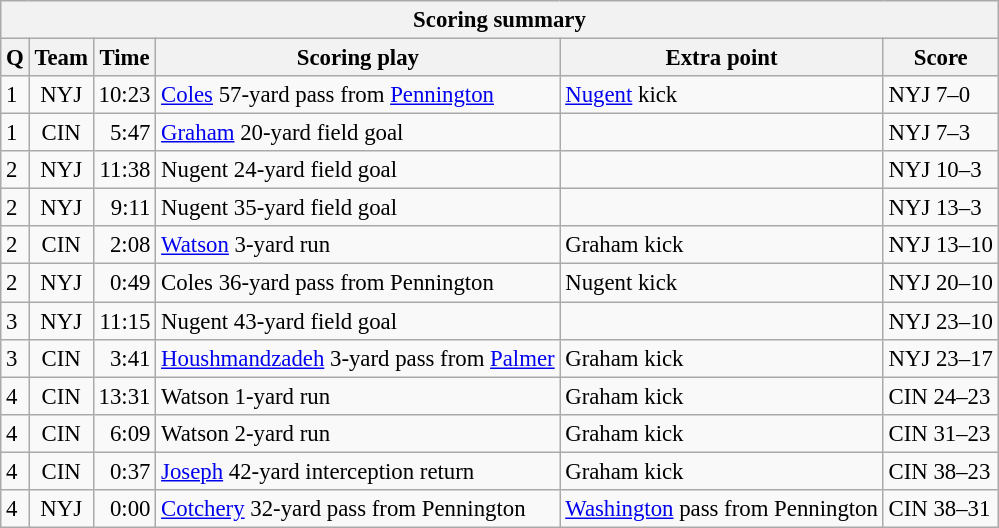<table class="wikitable" style="font-size: 95%;">
<tr>
<th colspan=6>Scoring summary</th>
</tr>
<tr>
<th>Q</th>
<th>Team</th>
<th>Time</th>
<th>Scoring play</th>
<th>Extra point</th>
<th>Score</th>
</tr>
<tr>
<td>1</td>
<td align=center>NYJ</td>
<td align=right>10:23</td>
<td><a href='#'>Coles</a> 57-yard pass from <a href='#'>Pennington</a></td>
<td><a href='#'>Nugent</a> kick</td>
<td>NYJ 7–0</td>
</tr>
<tr>
<td>1</td>
<td align=center>CIN</td>
<td align=right>5:47</td>
<td><a href='#'>Graham</a> 20-yard field goal</td>
<td></td>
<td>NYJ 7–3</td>
</tr>
<tr>
<td>2</td>
<td align=center>NYJ</td>
<td align=right>11:38</td>
<td>Nugent 24-yard field goal</td>
<td></td>
<td>NYJ 10–3</td>
</tr>
<tr>
<td>2</td>
<td align=center>NYJ</td>
<td align=right>9:11</td>
<td>Nugent 35-yard field goal</td>
<td></td>
<td>NYJ 13–3</td>
</tr>
<tr>
<td>2</td>
<td align=center>CIN</td>
<td align=right>2:08</td>
<td><a href='#'>Watson</a> 3-yard run</td>
<td>Graham kick</td>
<td>NYJ 13–10</td>
</tr>
<tr>
<td>2</td>
<td align=center>NYJ</td>
<td align=right>0:49</td>
<td>Coles 36-yard pass from Pennington</td>
<td>Nugent kick</td>
<td>NYJ 20–10</td>
</tr>
<tr>
<td>3</td>
<td align=center>NYJ</td>
<td align=right>11:15</td>
<td>Nugent 43-yard field goal</td>
<td></td>
<td>NYJ 23–10</td>
</tr>
<tr>
<td>3</td>
<td align=center>CIN</td>
<td align=right>3:41</td>
<td><a href='#'>Houshmandzadeh</a> 3-yard pass from <a href='#'>Palmer</a></td>
<td>Graham kick</td>
<td>NYJ 23–17</td>
</tr>
<tr>
<td>4</td>
<td align=center>CIN</td>
<td align=right>13:31</td>
<td>Watson 1-yard run</td>
<td>Graham kick</td>
<td>CIN 24–23</td>
</tr>
<tr>
<td>4</td>
<td align=center>CIN</td>
<td align=right>6:09</td>
<td>Watson 2-yard run</td>
<td>Graham kick</td>
<td>CIN 31–23</td>
</tr>
<tr>
<td>4</td>
<td align=center>CIN</td>
<td align=right>0:37</td>
<td><a href='#'>Joseph</a> 42-yard interception return</td>
<td>Graham kick</td>
<td>CIN 38–23</td>
</tr>
<tr>
<td>4</td>
<td align=center>NYJ</td>
<td align=right>0:00</td>
<td><a href='#'>Cotchery</a> 32-yard pass from Pennington</td>
<td><a href='#'>Washington</a> pass from Pennington</td>
<td>CIN 38–31</td>
</tr>
</table>
